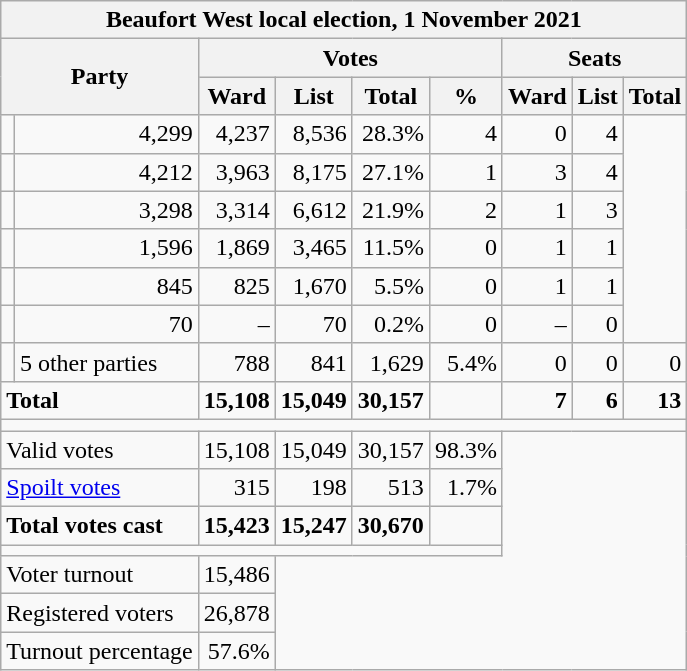<table class=wikitable style="text-align:right">
<tr>
<th colspan="9" align="center">Beaufort West local election, 1 November 2021</th>
</tr>
<tr>
<th rowspan="2" colspan="2">Party</th>
<th colspan="4" align="center">Votes</th>
<th colspan="3" align="center">Seats</th>
</tr>
<tr>
<th>Ward</th>
<th>List</th>
<th>Total</th>
<th>%</th>
<th>Ward</th>
<th>List</th>
<th>Total</th>
</tr>
<tr>
<td></td>
<td>4,299</td>
<td>4,237</td>
<td>8,536</td>
<td>28.3%</td>
<td>4</td>
<td>0</td>
<td>4</td>
</tr>
<tr>
<td></td>
<td>4,212</td>
<td>3,963</td>
<td>8,175</td>
<td>27.1%</td>
<td>1</td>
<td>3</td>
<td>4</td>
</tr>
<tr>
<td></td>
<td>3,298</td>
<td>3,314</td>
<td>6,612</td>
<td>21.9%</td>
<td>2</td>
<td>1</td>
<td>3</td>
</tr>
<tr>
<td></td>
<td>1,596</td>
<td>1,869</td>
<td>3,465</td>
<td>11.5%</td>
<td>0</td>
<td>1</td>
<td>1</td>
</tr>
<tr>
<td></td>
<td>845</td>
<td>825</td>
<td>1,670</td>
<td>5.5%</td>
<td>0</td>
<td>1</td>
<td>1</td>
</tr>
<tr>
<td></td>
<td>70</td>
<td>–</td>
<td>70</td>
<td>0.2%</td>
<td>0</td>
<td>–</td>
<td>0</td>
</tr>
<tr>
<td></td>
<td style="text-align:left">5 other parties</td>
<td>788</td>
<td>841</td>
<td>1,629</td>
<td>5.4%</td>
<td>0</td>
<td>0</td>
<td>0</td>
</tr>
<tr>
<td colspan="2" style="text-align:left"><strong>Total</strong></td>
<td><strong>15,108</strong></td>
<td><strong>15,049</strong></td>
<td><strong>30,157</strong></td>
<td></td>
<td><strong>7</strong></td>
<td><strong>6</strong></td>
<td><strong>13</strong></td>
</tr>
<tr>
<td colspan="9"></td>
</tr>
<tr>
<td colspan="2" style="text-align:left">Valid votes</td>
<td>15,108</td>
<td>15,049</td>
<td>30,157</td>
<td>98.3%</td>
</tr>
<tr>
<td colspan="2" style="text-align:left"><a href='#'>Spoilt votes</a></td>
<td>315</td>
<td>198</td>
<td>513</td>
<td>1.7%</td>
</tr>
<tr>
<td colspan="2" style="text-align:left"><strong>Total votes cast</strong></td>
<td><strong>15,423</strong></td>
<td><strong>15,247</strong></td>
<td><strong>30,670</strong></td>
<td></td>
</tr>
<tr>
<td colspan="6"></td>
</tr>
<tr>
<td colspan="2" style="text-align:left">Voter turnout</td>
<td>15,486</td>
</tr>
<tr>
<td colspan="2" style="text-align:left">Registered voters</td>
<td>26,878</td>
</tr>
<tr>
<td colspan="2" style="text-align:left">Turnout percentage</td>
<td>57.6%</td>
</tr>
</table>
